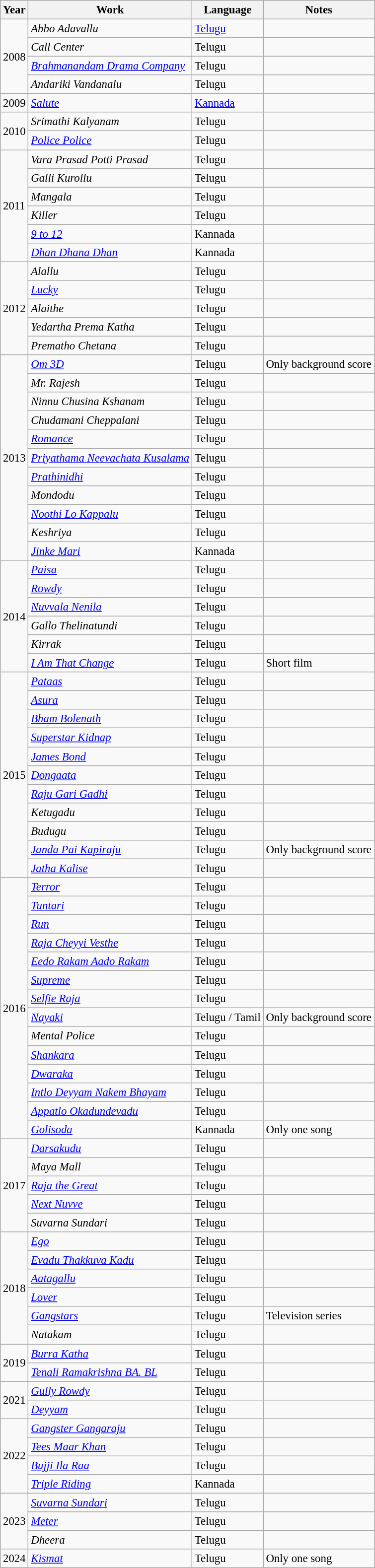<table class="wikitable sortable" style="font-size: 95%;">
<tr>
<th>Year</th>
<th>Work</th>
<th>Language</th>
<th>Notes</th>
</tr>
<tr>
<td rowspan="4">2008</td>
<td><em>Abbo Adavallu</em></td>
<td><a href='#'>Telugu</a></td>
<td></td>
</tr>
<tr>
<td><em>Call Center</em></td>
<td>Telugu</td>
<td></td>
</tr>
<tr>
<td><em><a href='#'>Brahmanandam Drama Company</a></em></td>
<td>Telugu</td>
<td></td>
</tr>
<tr>
<td><em>Andariki Vandanalu</em></td>
<td>Telugu</td>
<td></td>
</tr>
<tr>
<td rowspan="1">2009</td>
<td><em><a href='#'>Salute</a></em></td>
<td><a href='#'>Kannada</a></td>
<td></td>
</tr>
<tr>
<td rowspan="2">2010</td>
<td><em>Srimathi Kalyanam</em></td>
<td>Telugu</td>
<td></td>
</tr>
<tr>
<td><em><a href='#'>Police Police</a></em></td>
<td>Telugu</td>
<td></td>
</tr>
<tr>
<td rowspan="6">2011</td>
<td><em>Vara Prasad Potti Prasad</em></td>
<td>Telugu</td>
<td></td>
</tr>
<tr>
<td><em>Galli Kurollu</em></td>
<td>Telugu</td>
<td></td>
</tr>
<tr>
<td><em>Mangala</em></td>
<td>Telugu</td>
<td></td>
</tr>
<tr>
<td><em>Killer</em></td>
<td>Telugu</td>
<td></td>
</tr>
<tr>
<td><em><a href='#'>9 to 12</a></em></td>
<td>Kannada</td>
<td></td>
</tr>
<tr>
<td><em><a href='#'>Dhan Dhana Dhan</a></em></td>
<td>Kannada</td>
<td></td>
</tr>
<tr>
<td rowspan="5">2012</td>
<td><em>Alallu</em></td>
<td>Telugu</td>
<td></td>
</tr>
<tr>
<td><a href='#'><em>Lucky</em></a></td>
<td>Telugu</td>
<td></td>
</tr>
<tr>
<td><em>Alaithe</em></td>
<td>Telugu</td>
<td></td>
</tr>
<tr>
<td><em>Yedartha Prema Katha</em></td>
<td>Telugu</td>
<td></td>
</tr>
<tr>
<td><em>Prematho Chetana</em></td>
<td>Telugu</td>
<td></td>
</tr>
<tr>
<td rowspan="11">2013</td>
<td><em><a href='#'>Om 3D</a></em></td>
<td>Telugu</td>
<td>Only background score</td>
</tr>
<tr>
<td><em>Mr. Rajesh</em></td>
<td>Telugu</td>
<td></td>
</tr>
<tr>
<td><em>Ninnu Chusina Kshanam</em></td>
<td>Telugu</td>
<td></td>
</tr>
<tr>
<td><em>Chudamani Cheppalani</em></td>
<td>Telugu</td>
<td></td>
</tr>
<tr>
<td><a href='#'><em>Romance</em></a></td>
<td>Telugu</td>
<td></td>
</tr>
<tr>
<td><em><a href='#'>Priyathama Neevachata Kusalama</a></em></td>
<td>Telugu</td>
<td></td>
</tr>
<tr>
<td><em><a href='#'>Prathinidhi</a></em></td>
<td>Telugu</td>
<td></td>
</tr>
<tr>
<td><em>Mondodu</em></td>
<td>Telugu</td>
<td></td>
</tr>
<tr>
<td><em><a href='#'>Noothi Lo Kappalu</a></em></td>
<td>Telugu</td>
<td></td>
</tr>
<tr>
<td><em>Keshriya</em></td>
<td>Telugu</td>
<td></td>
</tr>
<tr>
<td><em><a href='#'>Jinke Mari</a></em></td>
<td>Kannada</td>
<td></td>
</tr>
<tr>
<td rowspan="6">2014</td>
<td><a href='#'><em>Paisa</em></a></td>
<td>Telugu</td>
<td></td>
</tr>
<tr>
<td><a href='#'><em>Rowdy</em></a></td>
<td>Telugu</td>
<td></td>
</tr>
<tr>
<td><em><a href='#'>Nuvvala Nenila</a></em></td>
<td>Telugu</td>
<td></td>
</tr>
<tr>
<td><em>Gallo Thelinatundi</em></td>
<td>Telugu</td>
<td></td>
</tr>
<tr>
<td><em>Kirrak</em></td>
<td>Telugu</td>
<td></td>
</tr>
<tr>
<td><em><a href='#'>I Am That Change</a></em></td>
<td>Telugu</td>
<td>Short film</td>
</tr>
<tr>
<td rowspan="11">2015</td>
<td><em><a href='#'>Pataas</a></em></td>
<td>Telugu</td>
<td></td>
</tr>
<tr>
<td><a href='#'><em>Asura</em></a></td>
<td>Telugu</td>
<td></td>
</tr>
<tr>
<td><em><a href='#'>Bham Bolenath</a></em></td>
<td>Telugu</td>
<td></td>
</tr>
<tr>
<td><em><a href='#'>Superstar Kidnap</a></em></td>
<td>Telugu</td>
<td></td>
</tr>
<tr>
<td><a href='#'><em>James Bond</em></a></td>
<td>Telugu</td>
<td></td>
</tr>
<tr>
<td><a href='#'><em>Dongaata</em></a></td>
<td>Telugu</td>
<td></td>
</tr>
<tr>
<td><em><a href='#'>Raju Gari Gadhi</a></em></td>
<td>Telugu</td>
<td></td>
</tr>
<tr>
<td><em>Ketugadu</em></td>
<td>Telugu</td>
<td></td>
</tr>
<tr>
<td><em>Budugu</em></td>
<td>Telugu</td>
<td></td>
</tr>
<tr>
<td><em><a href='#'>Janda Pai Kapiraju</a></em></td>
<td>Telugu</td>
<td>Only background score</td>
</tr>
<tr>
<td><em><a href='#'>Jatha Kalise</a></em></td>
<td>Telugu</td>
<td></td>
</tr>
<tr>
<td rowspan="14">2016</td>
<td><a href='#'><em>Terror</em></a></td>
<td>Telugu</td>
<td></td>
</tr>
<tr>
<td><em><a href='#'>Tuntari</a></em></td>
<td>Telugu</td>
<td></td>
</tr>
<tr>
<td><a href='#'><em>Run</em></a></td>
<td>Telugu</td>
<td></td>
</tr>
<tr>
<td><em><a href='#'>Raja Cheyyi Vesthe</a></em></td>
<td>Telugu</td>
<td></td>
</tr>
<tr>
<td><em><a href='#'>Eedo Rakam Aado Rakam</a></em></td>
<td>Telugu</td>
<td></td>
</tr>
<tr>
<td><a href='#'><em>Supreme</em></a></td>
<td>Telugu</td>
<td></td>
</tr>
<tr>
<td><em><a href='#'>Selfie Raja</a></em></td>
<td>Telugu</td>
<td></td>
</tr>
<tr>
<td><em><a href='#'>Nayaki</a></em></td>
<td>Telugu / Tamil</td>
<td>Only background score</td>
</tr>
<tr>
<td><em>Mental Police</em></td>
<td>Telugu</td>
<td></td>
</tr>
<tr>
<td><a href='#'><em>Shankara</em></a></td>
<td>Telugu</td>
<td></td>
</tr>
<tr>
<td><a href='#'><em>Dwaraka</em></a></td>
<td>Telugu</td>
<td></td>
</tr>
<tr>
<td><em><a href='#'>Intlo Deyyam Nakem Bhayam</a></em></td>
<td>Telugu</td>
<td></td>
</tr>
<tr>
<td><em><a href='#'>Appatlo Okadundevadu</a></em></td>
<td>Telugu</td>
<td></td>
</tr>
<tr>
<td><em><a href='#'>Golisoda</a></em></td>
<td>Kannada</td>
<td>Only one song</td>
</tr>
<tr>
<td rowspan="5">2017</td>
<td><em><a href='#'>Darsakudu</a> </em></td>
<td>Telugu</td>
<td></td>
</tr>
<tr>
<td><em>Maya Mall</em></td>
<td>Telugu</td>
<td></td>
</tr>
<tr>
<td><em><a href='#'>Raja the Great</a></em></td>
<td>Telugu</td>
<td></td>
</tr>
<tr>
<td><em><a href='#'>Next Nuvve</a></em></td>
<td>Telugu</td>
<td><em></em></td>
</tr>
<tr>
<td><em>Suvarna Sundari</em></td>
<td>Telugu</td>
<td></td>
</tr>
<tr>
<td rowspan="6">2018</td>
<td><a href='#'><em>Ego</em></a></td>
<td>Telugu</td>
<td></td>
</tr>
<tr>
<td><em><a href='#'>Evadu Thakkuva Kadu</a></em></td>
<td>Telugu</td>
<td></td>
</tr>
<tr>
<td><em><a href='#'>Aatagallu</a></em></td>
<td>Telugu</td>
<td></td>
</tr>
<tr>
<td><a href='#'><em>Lover</em></a></td>
<td>Telugu</td>
<td></td>
</tr>
<tr>
<td><em><a href='#'>Gangstars</a></em></td>
<td>Telugu</td>
<td>Television series</td>
</tr>
<tr>
<td><em>Natakam</em></td>
<td>Telugu</td>
<td></td>
</tr>
<tr>
<td rowspan="2">2019</td>
<td><a href='#'><em>Burra Katha</em></a></td>
<td>Telugu</td>
<td></td>
</tr>
<tr>
<td><em><a href='#'>Tenali Ramakrishna BA. BL</a></em></td>
<td>Telugu</td>
<td></td>
</tr>
<tr>
<td rowspan=2>2021</td>
<td><em><a href='#'>Gully Rowdy</a></em></td>
<td>Telugu</td>
<td></td>
</tr>
<tr>
<td><em><a href='#'>Deyyam</a></em></td>
<td>Telugu</td>
<td></td>
</tr>
<tr>
<td rowspan="4">2022</td>
<td><em><a href='#'>Gangster Gangaraju</a></em></td>
<td>Telugu</td>
<td></td>
</tr>
<tr>
<td><a href='#'><em>Tees Maar Khan</em></a></td>
<td>Telugu</td>
<td></td>
</tr>
<tr>
<td><em><a href='#'>Bujji Ila Raa</a></em></td>
<td>Telugu</td>
<td></td>
</tr>
<tr>
<td><em><a href='#'>Triple Riding</a></em></td>
<td>Kannada</td>
<td></td>
</tr>
<tr>
<td rowspan="3">2023</td>
<td><em><a href='#'>Suvarna Sundari</a></em></td>
<td>Telugu</td>
<td></td>
</tr>
<tr>
<td><em><a href='#'>Meter</a></em></td>
<td>Telugu</td>
<td></td>
</tr>
<tr>
<td><em>Dheera</em></td>
<td>Telugu</td>
<td></td>
</tr>
<tr>
<td>2024</td>
<td><a href='#'><em>Kismat</em></a></td>
<td>Telugu</td>
<td>Only one song</td>
</tr>
</table>
